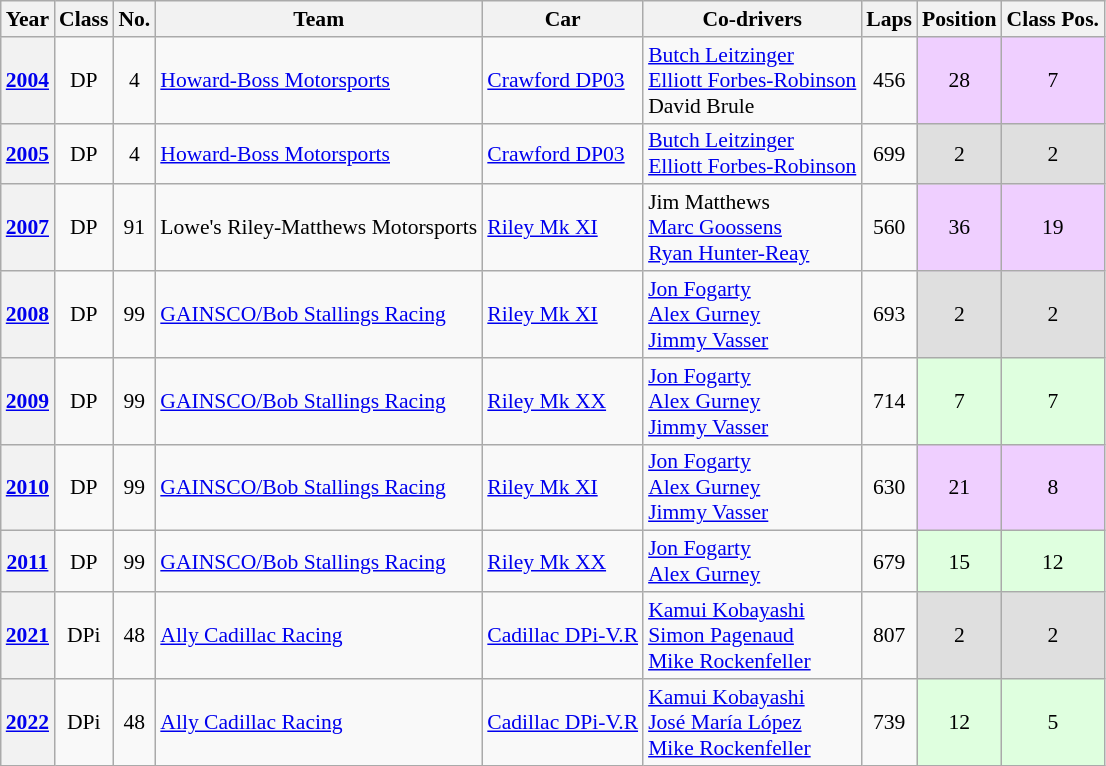<table class="wikitable" style="text-align:center; font-size:90%">
<tr>
<th>Year</th>
<th>Class</th>
<th>No.</th>
<th>Team</th>
<th>Car</th>
<th>Co-drivers</th>
<th>Laps</th>
<th>Position</th>
<th>Class Pos.</th>
</tr>
<tr>
<th><a href='#'>2004</a></th>
<td>DP</td>
<td>4</td>
<td align=left> <a href='#'>Howard-Boss Motorsports</a></td>
<td align=left><a href='#'>Crawford DP03</a></td>
<td align=left> <a href='#'>Butch Leitzinger</a><br> <a href='#'>Elliott Forbes-Robinson</a><br> David Brule</td>
<td>456</td>
<td style="background:#EFCFFF;">28 </td>
<td style="background:#EFCFFF;">7 </td>
</tr>
<tr>
<th><a href='#'>2005</a></th>
<td>DP</td>
<td>4</td>
<td align=left> <a href='#'>Howard-Boss Motorsports</a></td>
<td align=left><a href='#'>Crawford DP03</a></td>
<td align=left> <a href='#'>Butch Leitzinger</a><br> <a href='#'>Elliott Forbes-Robinson</a></td>
<td>699</td>
<td style="background:#DFDFDF;">2</td>
<td style="background:#DFDFDF;">2</td>
</tr>
<tr>
<th><a href='#'>2007</a></th>
<td>DP</td>
<td>91</td>
<td align=left> Lowe's Riley-Matthews Motorsports</td>
<td align=left><a href='#'>Riley Mk XI</a></td>
<td align=left> Jim Matthews<br> <a href='#'>Marc Goossens</a><br> <a href='#'>Ryan Hunter-Reay</a></td>
<td>560</td>
<td style="background:#EFCFFF;">36 </td>
<td style="background:#EFCFFF;">19 </td>
</tr>
<tr>
<th><a href='#'>2008</a></th>
<td>DP</td>
<td>99</td>
<td align=left> <a href='#'>GAINSCO/Bob Stallings Racing</a></td>
<td align=left><a href='#'>Riley Mk XI</a></td>
<td align=left> <a href='#'>Jon Fogarty</a><br> <a href='#'>Alex Gurney</a><br> <a href='#'>Jimmy Vasser</a></td>
<td>693</td>
<td style="background:#DFDFDF;">2</td>
<td style="background:#DFDFDF;">2</td>
</tr>
<tr>
<th><a href='#'>2009</a></th>
<td>DP</td>
<td>99</td>
<td align=left> <a href='#'>GAINSCO/Bob Stallings Racing</a></td>
<td align=left><a href='#'>Riley Mk XX</a></td>
<td align=left> <a href='#'>Jon Fogarty</a><br> <a href='#'>Alex Gurney</a><br> <a href='#'>Jimmy Vasser</a></td>
<td>714</td>
<td style="background:#DFFFDF;">7</td>
<td style="background:#DFFFDF;">7</td>
</tr>
<tr>
<th><a href='#'>2010</a></th>
<td>DP</td>
<td>99</td>
<td align=left> <a href='#'>GAINSCO/Bob Stallings Racing</a></td>
<td align=left><a href='#'>Riley Mk XI</a></td>
<td align=left> <a href='#'>Jon Fogarty</a><br> <a href='#'>Alex Gurney</a><br> <a href='#'>Jimmy Vasser</a></td>
<td>630</td>
<td style="background:#EFCFFF;">21 </td>
<td style="background:#EFCFFF;">8 </td>
</tr>
<tr>
<th><a href='#'>2011</a></th>
<td>DP</td>
<td>99</td>
<td align=left> <a href='#'>GAINSCO/Bob Stallings Racing</a></td>
<td align=left><a href='#'>Riley Mk XX</a></td>
<td align=left> <a href='#'>Jon Fogarty</a><br> <a href='#'>Alex Gurney</a></td>
<td>679</td>
<td style="background:#DFFFDF;">15</td>
<td style="background:#DFFFDF;">12</td>
</tr>
<tr>
<th><a href='#'>2021</a></th>
<td>DPi</td>
<td>48</td>
<td align=left> <a href='#'>Ally Cadillac Racing</a></td>
<td align=left><a href='#'>Cadillac DPi-V.R</a></td>
<td align=left> <a href='#'>Kamui Kobayashi</a><br> <a href='#'>Simon Pagenaud</a><br> <a href='#'>Mike Rockenfeller</a></td>
<td>807</td>
<td style="background:#DFDFDF;">2</td>
<td style="background:#DFDFDF;">2</td>
</tr>
<tr>
<th><a href='#'>2022</a></th>
<td>DPi</td>
<td>48</td>
<td align=left> <a href='#'>Ally Cadillac Racing</a></td>
<td align=left><a href='#'>Cadillac DPi-V.R</a></td>
<td align=left> <a href='#'>Kamui Kobayashi</a><br> <a href='#'>José María López</a><br> <a href='#'>Mike Rockenfeller</a></td>
<td>739</td>
<td style="background:#DFFFDF;">12</td>
<td style="background:#DFFFDF;">5</td>
</tr>
</table>
